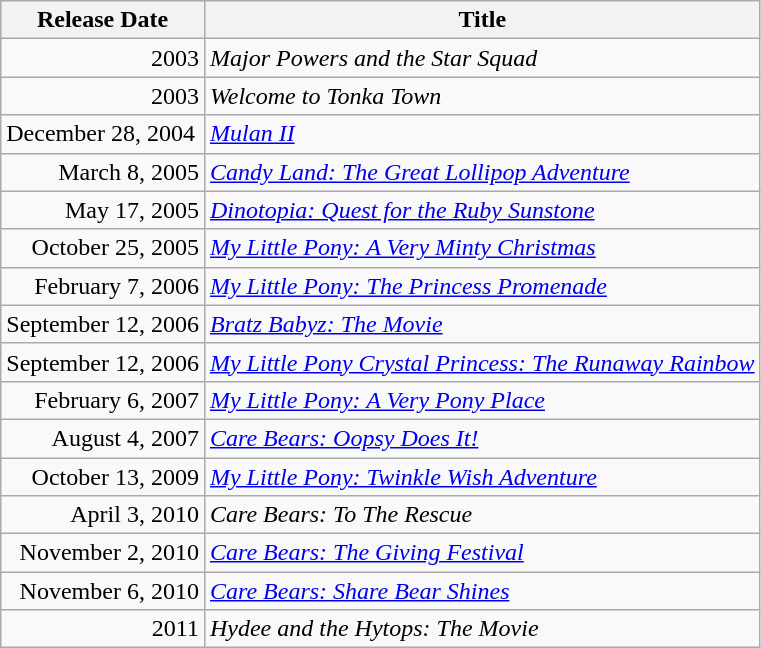<table class="wikitable sortable">
<tr>
<th>Release Date</th>
<th>Title</th>
</tr>
<tr>
<td align="right">2003</td>
<td><em>Major Powers and the Star Squad</em></td>
</tr>
<tr>
<td align="right">2003</td>
<td><em>Welcome to Tonka Town</em></td>
</tr>
<tr>
<td>December 28, 2004</td>
<td><em><a href='#'>Mulan II</a></em></td>
</tr>
<tr>
<td align="right">March 8, 2005</td>
<td><em><a href='#'>Candy Land: The Great Lollipop Adventure</a></em></td>
</tr>
<tr>
<td align="right">May 17, 2005</td>
<td><em><a href='#'>Dinotopia: Quest for the Ruby Sunstone</a></em></td>
</tr>
<tr>
<td align="right">October 25, 2005</td>
<td><em><a href='#'>My Little Pony: A Very Minty Christmas</a></em></td>
</tr>
<tr>
<td align="right">February 7, 2006</td>
<td><em><a href='#'>My Little Pony: The Princess Promenade</a></em></td>
</tr>
<tr>
<td align="right">September 12, 2006</td>
<td><em><a href='#'>Bratz Babyz: The Movie</a></em></td>
</tr>
<tr>
<td align="right">September 12, 2006</td>
<td><em><a href='#'>My Little Pony Crystal Princess: The Runaway Rainbow</a></em></td>
</tr>
<tr>
<td align="right">February 6, 2007</td>
<td><em><a href='#'>My Little Pony: A Very Pony Place</a></em></td>
</tr>
<tr>
<td align="right">August 4, 2007</td>
<td><em><a href='#'>Care Bears: Oopsy Does It!</a></em></td>
</tr>
<tr>
<td align="right">October 13, 2009</td>
<td><em><a href='#'>My Little Pony: Twinkle Wish Adventure</a></em></td>
</tr>
<tr>
<td align="right">April 3, 2010</td>
<td><em>Care Bears: To The Rescue</em></td>
</tr>
<tr>
<td align="right">November 2, 2010</td>
<td><em><a href='#'>Care Bears: The Giving Festival</a></em></td>
</tr>
<tr>
<td align="right">November 6, 2010</td>
<td><em><a href='#'>Care Bears: Share Bear Shines</a></em></td>
</tr>
<tr>
<td align="right">2011</td>
<td><em>Hydee and the Hytops: The Movie</em></td>
</tr>
</table>
